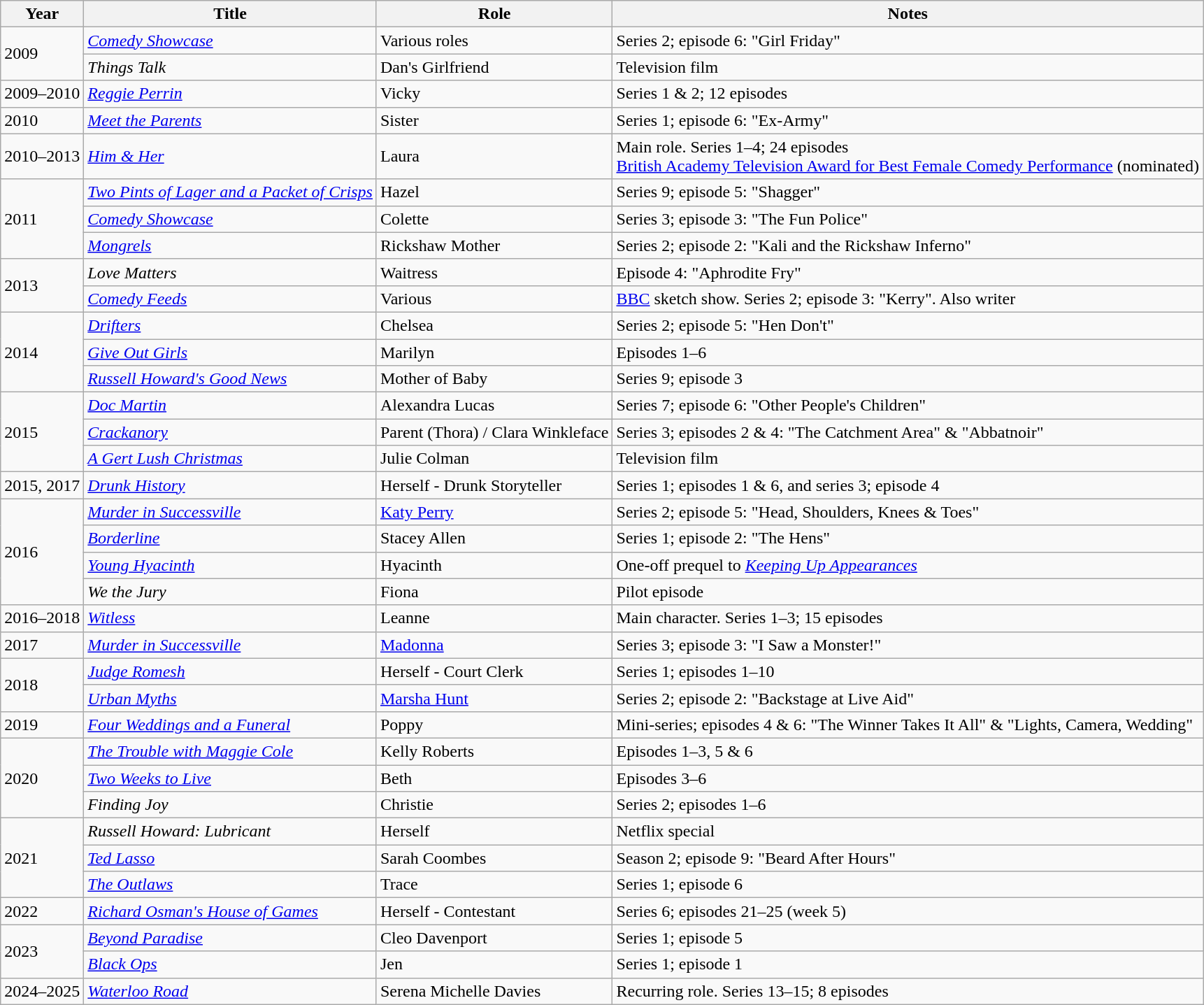<table class="wikitable">
<tr>
<th>Year</th>
<th>Title</th>
<th>Role</th>
<th>Notes</th>
</tr>
<tr>
<td rowspan="2">2009</td>
<td><em><a href='#'>Comedy Showcase</a></em></td>
<td>Various roles</td>
<td>Series 2; episode 6: "Girl Friday"</td>
</tr>
<tr>
<td><em>Things Talk</em></td>
<td>Dan's Girlfriend</td>
<td>Television film</td>
</tr>
<tr>
<td>2009–2010</td>
<td><em><a href='#'>Reggie Perrin</a></em></td>
<td>Vicky</td>
<td>Series 1 & 2; 12 episodes</td>
</tr>
<tr>
<td>2010</td>
<td><em><a href='#'>Meet the Parents</a></em></td>
<td>Sister</td>
<td>Series 1; episode 6: "Ex-Army"</td>
</tr>
<tr>
<td>2010–2013</td>
<td><em><a href='#'>Him & Her</a></em></td>
<td>Laura</td>
<td>Main role. Series 1–4; 24 episodes<br><a href='#'>British Academy Television Award for Best Female Comedy Performance</a> (nominated)</td>
</tr>
<tr>
<td rowspan="3">2011</td>
<td><em><a href='#'>Two Pints of Lager and a Packet of Crisps</a></em></td>
<td>Hazel</td>
<td>Series 9; episode 5: "Shagger"</td>
</tr>
<tr>
<td><em><a href='#'>Comedy Showcase</a></em></td>
<td>Colette</td>
<td>Series 3; episode 3: "The Fun Police"</td>
</tr>
<tr>
<td><em><a href='#'>Mongrels</a></em></td>
<td>Rickshaw Mother</td>
<td>Series 2; episode 2: "Kali and the Rickshaw Inferno"</td>
</tr>
<tr>
<td rowspan="2">2013</td>
<td><em>Love Matters</em></td>
<td>Waitress</td>
<td>Episode 4: "Aphrodite Fry"</td>
</tr>
<tr>
<td><em><a href='#'>Comedy Feeds</a></em></td>
<td>Various</td>
<td><a href='#'>BBC</a> sketch show. Series 2; episode 3: "Kerry". Also writer</td>
</tr>
<tr>
<td rowspan="3">2014</td>
<td><em><a href='#'>Drifters</a></em></td>
<td>Chelsea</td>
<td>Series 2; episode 5: "Hen Don't"</td>
</tr>
<tr>
<td><em><a href='#'>Give Out Girls</a></em></td>
<td>Marilyn</td>
<td>Episodes 1–6</td>
</tr>
<tr>
<td><em><a href='#'>Russell Howard's Good News</a></em></td>
<td>Mother of Baby</td>
<td>Series 9; episode 3</td>
</tr>
<tr>
<td rowspan="3">2015</td>
<td><em><a href='#'>Doc Martin</a></em></td>
<td>Alexandra Lucas</td>
<td>Series 7; episode 6: "Other People's Children"</td>
</tr>
<tr>
<td><em><a href='#'>Crackanory</a></em></td>
<td>Parent (Thora) / Clara Winkleface</td>
<td>Series 3; episodes 2 & 4: "The Catchment Area" & "Abbatnoir"</td>
</tr>
<tr>
<td><em><a href='#'>A Gert Lush Christmas</a></em></td>
<td>Julie Colman</td>
<td>Television film</td>
</tr>
<tr>
<td>2015, 2017</td>
<td><em><a href='#'>Drunk History</a></em></td>
<td>Herself - Drunk Storyteller</td>
<td>Series 1; episodes 1 & 6, and series 3; episode 4</td>
</tr>
<tr>
<td rowspan="4">2016</td>
<td><em><a href='#'>Murder in Successville</a></em></td>
<td><a href='#'>Katy Perry</a></td>
<td>Series 2; episode 5: "Head, Shoulders, Knees & Toes"</td>
</tr>
<tr>
<td><em><a href='#'>Borderline</a></em></td>
<td>Stacey Allen</td>
<td>Series 1; episode 2: "The Hens"</td>
</tr>
<tr>
<td><em><a href='#'>Young Hyacinth</a></em></td>
<td>Hyacinth</td>
<td>One-off prequel to <em><a href='#'>Keeping Up Appearances</a></em></td>
</tr>
<tr>
<td><em>We the Jury</em></td>
<td>Fiona</td>
<td>Pilot episode</td>
</tr>
<tr>
<td>2016–2018</td>
<td><em><a href='#'>Witless</a></em></td>
<td>Leanne</td>
<td>Main character. Series 1–3; 15 episodes</td>
</tr>
<tr>
<td>2017</td>
<td><em><a href='#'>Murder in Successville</a></em></td>
<td><a href='#'>Madonna</a></td>
<td>Series 3; episode 3: "I Saw a Monster!"</td>
</tr>
<tr>
<td rowspan="2">2018</td>
<td><em><a href='#'>Judge Romesh</a></em> </td>
<td>Herself - Court Clerk</td>
<td>Series 1; episodes 1–10</td>
</tr>
<tr>
<td><em><a href='#'>Urban Myths</a></em></td>
<td><a href='#'>Marsha Hunt</a></td>
<td>Series 2; episode 2: "Backstage at Live Aid"</td>
</tr>
<tr>
<td>2019</td>
<td><em><a href='#'>Four Weddings and a Funeral</a></em></td>
<td>Poppy</td>
<td>Mini-series; episodes 4 & 6: "The Winner Takes It All" & "Lights, Camera, Wedding"</td>
</tr>
<tr>
<td rowspan="3">2020</td>
<td><em><a href='#'>The Trouble with Maggie Cole</a></em></td>
<td>Kelly Roberts</td>
<td>Episodes 1–3, 5 & 6</td>
</tr>
<tr>
<td><em><a href='#'>Two Weeks to Live</a></em></td>
<td>Beth</td>
<td>Episodes 3–6</td>
</tr>
<tr>
<td><em>Finding Joy</em></td>
<td>Christie</td>
<td>Series 2; episodes 1–6</td>
</tr>
<tr>
<td rowspan="3">2021</td>
<td><em>Russell Howard: Lubricant</em></td>
<td>Herself</td>
<td>Netflix special</td>
</tr>
<tr>
<td><em><a href='#'>Ted Lasso</a></em></td>
<td>Sarah Coombes</td>
<td>Season 2; episode 9: "Beard After Hours"</td>
</tr>
<tr>
<td><em><a href='#'>The Outlaws</a></em></td>
<td>Trace</td>
<td>Series 1; episode 6</td>
</tr>
<tr>
<td>2022</td>
<td><em><a href='#'>Richard Osman's House of Games</a></em></td>
<td>Herself - Contestant</td>
<td>Series 6; episodes 21–25 (week 5)</td>
</tr>
<tr>
<td rowspan="2">2023</td>
<td><em><a href='#'>Beyond Paradise</a></em></td>
<td>Cleo Davenport</td>
<td>Series 1; episode 5</td>
</tr>
<tr>
<td><em><a href='#'>Black Ops</a></em></td>
<td>Jen</td>
<td>Series 1; episode 1</td>
</tr>
<tr>
<td>2024–2025</td>
<td><em><a href='#'>Waterloo Road</a></em></td>
<td>Serena Michelle Davies</td>
<td>Recurring role. Series 13–15; 8 episodes</td>
</tr>
</table>
